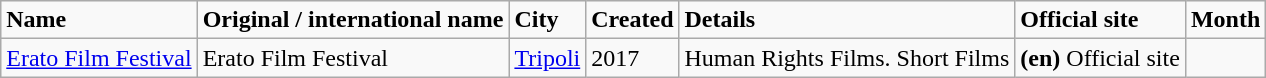<table class="wikitable">
<tr>
<td><strong>Name</strong></td>
<td><strong>Original / international name</strong></td>
<td><strong>City</strong></td>
<td><strong>Created</strong></td>
<td><strong>Details</strong></td>
<td><strong>Official site</strong></td>
<td><strong>Month</strong></td>
</tr>
<tr>
<td><a href='#'>Erato Film Festival</a></td>
<td>Erato Film Festival</td>
<td><a href='#'>Tripoli</a></td>
<td>2017</td>
<td>Human Rights Films. Short Films</td>
<td><strong>(en)</strong> Official site</td>
<td></td>
</tr>
</table>
